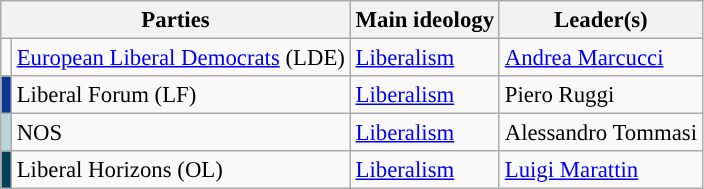<table class="wikitable" style="font-size:95%">
<tr>
<th colspan=2>Parties</th>
<th>Main ideology</th>
<th>Leader(s)</th>
</tr>
<tr>
<td></td>
<td><a href='#'>European Liberal Democrats</a> (LDE)</td>
<td><a href='#'>Liberalism</a></td>
<td><a href='#'>Andrea Marcucci</a></td>
</tr>
<tr>
<td bgcolor="#0D3692"></td>
<td>Liberal Forum (LF)</td>
<td><a href='#'>Liberalism</a></td>
<td>Piero Ruggi</td>
</tr>
<tr>
<td bgcolor="#B8D5DB"></td>
<td>NOS</td>
<td><a href='#'>Liberalism</a></td>
<td>Alessandro Tommasi</td>
</tr>
<tr>
<td bgcolor="#004059"></td>
<td>Liberal Horizons (OL)</td>
<td><a href='#'>Liberalism</a></td>
<td><a href='#'>Luigi Marattin</a></td>
</tr>
</table>
